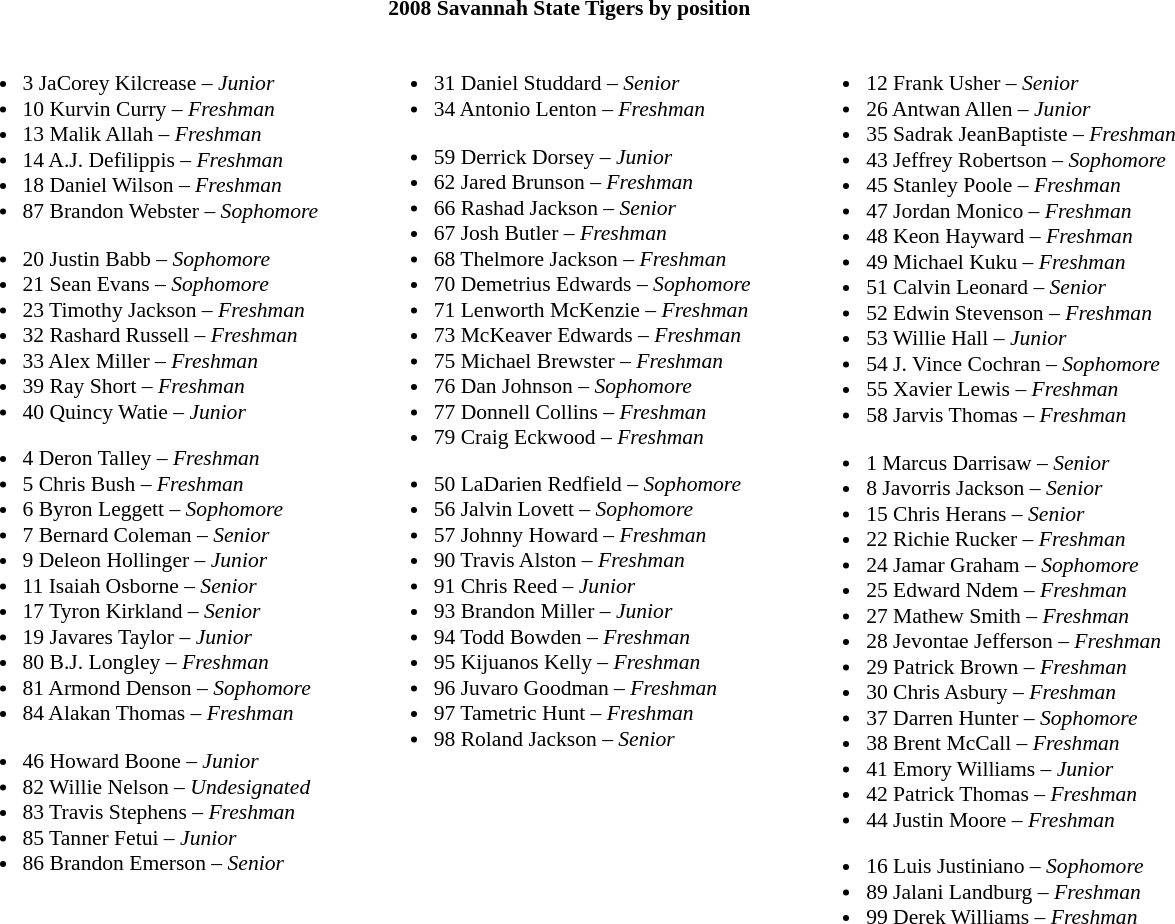<table class="toccolours" style="border-collapse: collapse; font-size:90%;">
<tr>
<td colspan="7" align="center"><strong>2008 Savannah State Tigers by position</strong> </td>
</tr>
<tr>
<td valign="top"><br><ul><li>3 JaCorey Kilcrease – <em>Junior</em></li><li>10 Kurvin Curry – <em>Freshman</em></li><li>13 Malik Allah – <em>Freshman</em></li><li>14 A.J. Defilippis – <em>Freshman</em></li><li>18 Daniel Wilson – <em>Freshman</em></li><li>87 Brandon Webster – <em>Sophomore</em></li></ul><ul><li>20 Justin Babb – <em>Sophomore</em></li><li>21 Sean Evans – <em>Sophomore</em></li><li>23 Timothy Jackson – <em>Freshman</em></li><li>32 Rashard Russell – <em>Freshman</em></li><li>33 Alex Miller – <em>Freshman</em></li><li>39 Ray Short – <em>Freshman</em></li><li>40 Quincy Watie – <em>Junior</em></li></ul><ul><li>4 Deron Talley – <em>Freshman</em></li><li>5 Chris Bush – <em>Freshman</em></li><li>6 Byron Leggett – <em>Sophomore</em></li><li>7 Bernard Coleman – <em>Senior</em></li><li>9 Deleon Hollinger – <em>Junior</em></li><li>11 Isaiah Osborne – <em>Senior</em></li><li>17 Tyron Kirkland – <em>Senior</em></li><li>19 Javares Taylor – <em>Junior</em></li><li>80 B.J. Longley – <em>Freshman</em></li><li>81 Armond Denson – <em>Sophomore</em></li><li>84 Alakan Thomas – <em>Freshman</em></li></ul><ul><li>46 Howard Boone – <em>Junior</em></li><li>82 Willie Nelson – <em>Undesignated</em></li><li>83 Travis Stephens – <em>Freshman</em></li><li>85 Tanner Fetui – <em>Junior</em></li><li>86 Brandon Emerson – <em>Senior</em></li></ul></td>
<td width="33"> </td>
<td valign="top"><br><ul><li>31 Daniel Studdard – <em>Senior</em></li><li>34 Antonio Lenton – <em>Freshman</em></li></ul><ul><li>59 Derrick Dorsey – <em>Junior</em></li><li>62 Jared Brunson – <em>Freshman</em></li><li>66 Rashad Jackson – <em>Senior</em></li><li>67 Josh Butler – <em>Freshman</em></li><li>68 Thelmore Jackson – <em>Freshman</em></li><li>70 Demetrius Edwards – <em>Sophomore</em></li><li>71 Lenworth McKenzie – <em>Freshman</em></li><li>73 McKeaver Edwards – <em>Freshman</em></li><li>75 Michael Brewster – <em>Freshman</em></li><li>76 Dan Johnson – <em>Sophomore</em></li><li>77 Donnell Collins – <em>Freshman</em></li><li>79 Craig Eckwood – <em>Freshman</em></li></ul><ul><li>50 LaDarien Redfield – <em>Sophomore</em></li><li>56 Jalvin Lovett – <em>Sophomore</em></li><li>57 Johnny Howard – <em>Freshman</em></li><li>90 Travis Alston – <em>Freshman</em></li><li>91 Chris Reed – <em>Junior</em></li><li>93 Brandon Miller – <em>Junior</em></li><li>94 Todd Bowden – <em>Freshman</em></li><li>95 Kijuanos Kelly – <em>Freshman</em></li><li>96 Juvaro Goodman – <em>Freshman</em></li><li>97 Tametric Hunt – <em>Freshman</em></li><li>98 Roland Jackson – <em>Senior</em></li></ul></td>
<td width="33"> </td>
<td valign="top"><br><ul><li>12 Frank Usher – <em>Senior</em></li><li>26 Antwan Allen – <em>Junior</em></li><li>35 Sadrak JeanBaptiste – <em>Freshman</em></li><li>43 Jeffrey Robertson – <em>Sophomore</em></li><li>45 Stanley Poole – <em>Freshman</em></li><li>47 Jordan Monico – <em>Freshman</em></li><li>48 Keon Hayward – <em>Freshman</em></li><li>49 Michael Kuku – <em>Freshman</em></li><li>51 Calvin Leonard – <em>Senior</em></li><li>52 Edwin Stevenson – <em>Freshman</em></li><li>53 Willie Hall – <em>Junior</em></li><li>54 J. Vince Cochran – <em>Sophomore</em></li><li>55 Xavier Lewis – <em>Freshman</em></li><li>58 Jarvis Thomas – <em>Freshman</em></li></ul><ul><li>1 Marcus Darrisaw – <em>Senior</em></li><li>8 Javorris Jackson – <em>Senior</em></li><li>15 Chris Herans – <em>Senior</em></li><li>22 Richie Rucker – <em>Freshman</em></li><li>24 Jamar Graham – <em>Sophomore</em></li><li>25 Edward Ndem – <em>Freshman</em></li><li>27 Mathew Smith – <em>Freshman</em></li><li>28 Jevontae Jefferson – <em>Freshman</em></li><li>29 Patrick Brown – <em>Freshman</em></li><li>30 Chris Asbury – <em>Freshman</em></li><li>37 Darren Hunter – <em>Sophomore</em></li><li>38 Brent McCall – <em>Freshman</em></li><li>41 Emory Williams – <em>Junior</em></li><li>42 Patrick Thomas – <em>Freshman</em></li><li>44 Justin Moore – <em>Freshman</em></li></ul><ul><li>16 Luis Justiniano – <em>Sophomore</em></li><li>89 Jalani Landburg – <em>Freshman</em></li><li>99 Derek Williams – <em>Freshman</em></li></ul></td>
</tr>
</table>
